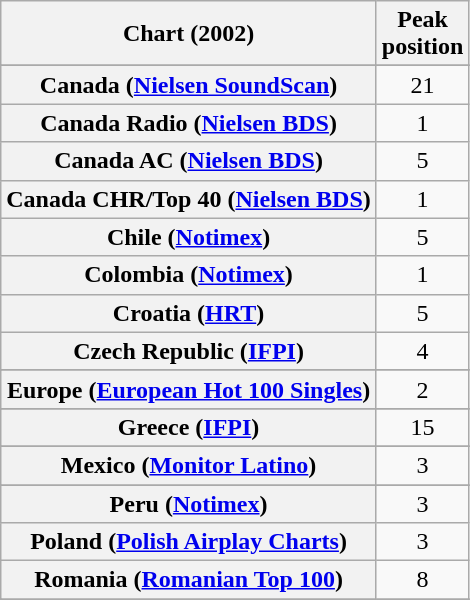<table class="wikitable sortable plainrowheaders" style="text-align:center">
<tr>
<th scope="col">Chart (2002)</th>
<th scope="col">Peak<br>position</th>
</tr>
<tr>
</tr>
<tr>
</tr>
<tr>
</tr>
<tr>
</tr>
<tr>
<th scope="row">Canada (<a href='#'>Nielsen SoundScan</a>)</th>
<td>21</td>
</tr>
<tr>
<th scope="row">Canada Radio (<a href='#'>Nielsen BDS</a>)</th>
<td>1</td>
</tr>
<tr>
<th scope="row">Canada AC (<a href='#'>Nielsen BDS</a>)</th>
<td>5</td>
</tr>
<tr>
<th scope="row">Canada CHR/Top 40 (<a href='#'>Nielsen BDS</a>)</th>
<td>1</td>
</tr>
<tr>
<th scope="row">Chile (<a href='#'>Notimex</a>)</th>
<td align="center">5</td>
</tr>
<tr>
<th scope="row">Colombia (<a href='#'>Notimex</a>)</th>
<td align="center">1</td>
</tr>
<tr>
<th scope="row">Croatia (<a href='#'>HRT</a>)</th>
<td>5</td>
</tr>
<tr>
<th scope="row">Czech Republic (<a href='#'>IFPI</a>)</th>
<td>4</td>
</tr>
<tr>
</tr>
<tr>
<th scope="row">Europe (<a href='#'>European Hot 100 Singles</a>)</th>
<td>2</td>
</tr>
<tr>
</tr>
<tr>
</tr>
<tr>
</tr>
<tr>
<th scope="row">Greece (<a href='#'>IFPI</a>)</th>
<td>15</td>
</tr>
<tr>
</tr>
<tr>
</tr>
<tr>
</tr>
<tr>
</tr>
<tr>
<th scope="row">Mexico (<a href='#'>Monitor Latino</a>)</th>
<td>3</td>
</tr>
<tr>
</tr>
<tr>
</tr>
<tr>
</tr>
<tr>
</tr>
<tr>
<th scope="row">Peru (<a href='#'>Notimex</a>)</th>
<td>3</td>
</tr>
<tr>
<th scope="row">Poland (<a href='#'>Polish Airplay Charts</a>)</th>
<td>3</td>
</tr>
<tr>
<th scope="row">Romania (<a href='#'>Romanian Top 100</a>)</th>
<td>8</td>
</tr>
<tr>
</tr>
<tr>
</tr>
<tr>
</tr>
<tr>
</tr>
<tr>
</tr>
<tr>
</tr>
<tr>
</tr>
<tr>
</tr>
<tr>
</tr>
<tr>
</tr>
</table>
